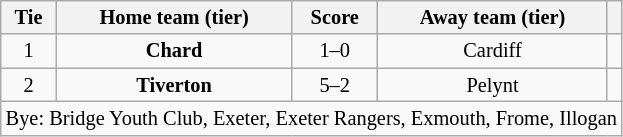<table class="wikitable" style="text-align:center; font-size:85%">
<tr>
<th>Tie</th>
<th>Home team (tier)</th>
<th>Score</th>
<th>Away team (tier)</th>
<th></th>
</tr>
<tr>
<td align="center">1</td>
<td><strong>Chard</strong></td>
<td align="center">1–0</td>
<td>Cardiff</td>
<td></td>
</tr>
<tr>
<td align="center">2</td>
<td><strong>Tiverton</strong></td>
<td align="center">5–2</td>
<td>Pelynt</td>
<td></td>
</tr>
<tr>
<td colspan="5" align="center">Bye: Bridge Youth Club, Exeter, Exeter Rangers, Exmouth, Frome, Illogan</td>
</tr>
</table>
